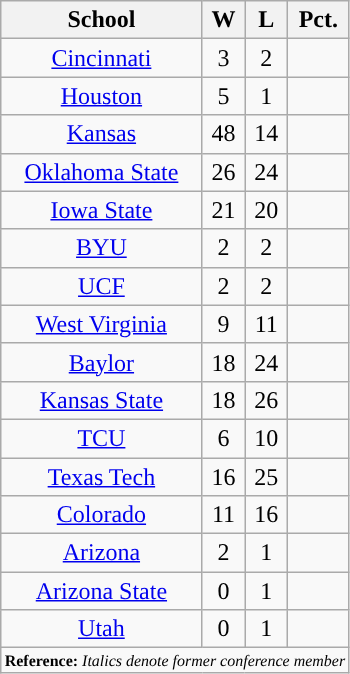<table class="wikitable sortable" style="text-align:center">
<tr>
<th width=px>School</th>
<th width=px>W</th>
<th width=px>L</th>
<th width=px>Pct.</th>
</tr>
<tr>
<td><a href='#'>Cincinnati</a></td>
<td>3</td>
<td>2</td>
<td></td>
</tr>
<tr>
<td><a href='#'>Houston</a></td>
<td>5</td>
<td>1</td>
<td></td>
</tr>
<tr>
<td><a href='#'>Kansas</a></td>
<td>48</td>
<td>14</td>
<td></td>
</tr>
<tr>
<td><a href='#'>Oklahoma State</a></td>
<td>26</td>
<td>24</td>
<td></td>
</tr>
<tr>
<td><a href='#'>Iowa State</a></td>
<td>21</td>
<td>20</td>
<td></td>
</tr>
<tr>
<td><a href='#'>BYU</a></td>
<td>2</td>
<td>2</td>
<td></td>
</tr>
<tr>
<td><a href='#'>UCF</a></td>
<td>2</td>
<td>2</td>
<td></td>
</tr>
<tr>
<td><a href='#'>West Virginia</a></td>
<td>9</td>
<td>11</td>
<td></td>
</tr>
<tr>
<td><a href='#'>Baylor</a></td>
<td>18</td>
<td>24</td>
<td></td>
</tr>
<tr>
<td><a href='#'>Kansas State</a></td>
<td>18</td>
<td>26</td>
<td></td>
</tr>
<tr>
<td><a href='#'>TCU</a></td>
<td>6</td>
<td>10</td>
<td></td>
</tr>
<tr>
<td><a href='#'>Texas Tech</a></td>
<td>16</td>
<td>25</td>
<td></td>
</tr>
<tr>
<td><a href='#'>Colorado</a></td>
<td>11</td>
<td>16</td>
<td></td>
</tr>
<tr>
<td><a href='#'>Arizona</a></td>
<td>2</td>
<td>1</td>
<td></td>
</tr>
<tr>
<td><a href='#'>Arizona State</a></td>
<td>0</td>
<td>1</td>
<td></td>
</tr>
<tr>
<td><a href='#'>Utah</a></td>
<td>0</td>
<td>1</td>
<td></td>
</tr>
<tr>
<td colspan="4"  style="font-size:8pt; text-align:center;"><strong>Reference:</strong> <em>Italics denote former conference member</em></td>
</tr>
</table>
